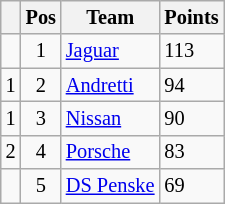<table class="wikitable" style="font-size: 85%;">
<tr>
<th></th>
<th>Pos</th>
<th>Team</th>
<th>Points</th>
</tr>
<tr>
<td align="left"></td>
<td align="center">1</td>
<td> <a href='#'>Jaguar</a></td>
<td align="left">113</td>
</tr>
<tr>
<td align="left"> 1</td>
<td align="center">2</td>
<td> <a href='#'>Andretti</a></td>
<td align="left">94</td>
</tr>
<tr>
<td align="left"> 1</td>
<td align="center">3</td>
<td> <a href='#'>Nissan</a></td>
<td align="left">90</td>
</tr>
<tr>
<td align="left"> 2</td>
<td align="center">4</td>
<td> <a href='#'>Porsche</a></td>
<td align="left">83</td>
</tr>
<tr>
<td align="left"></td>
<td align="center">5</td>
<td> <a href='#'>DS Penske</a></td>
<td align="left">69</td>
</tr>
</table>
